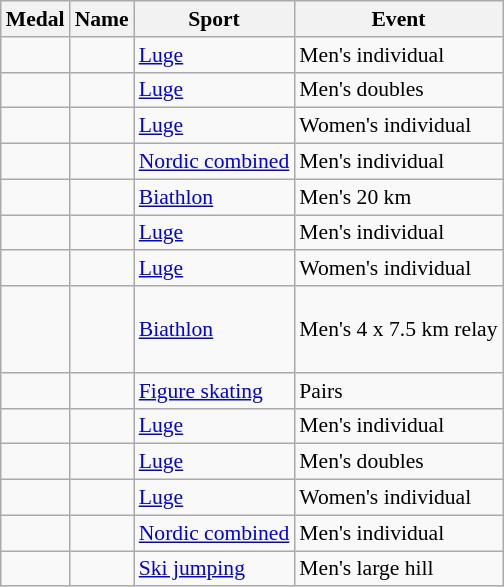<table class="wikitable sortable" style="font-size:90%">
<tr>
<th>Medal</th>
<th>Name</th>
<th>Sport</th>
<th>Event</th>
</tr>
<tr>
<td></td>
<td></td>
<td><a href='#'>Luge</a></td>
<td>Men's individual</td>
</tr>
<tr>
<td></td>
<td> <br> </td>
<td><a href='#'>Luge</a></td>
<td>Men's doubles</td>
</tr>
<tr>
<td></td>
<td></td>
<td><a href='#'>Luge</a></td>
<td>Women's individual</td>
</tr>
<tr>
<td></td>
<td></td>
<td><a href='#'>Nordic combined</a></td>
<td>Men's individual</td>
</tr>
<tr>
<td></td>
<td></td>
<td><a href='#'>Biathlon</a></td>
<td>Men's 20 km</td>
</tr>
<tr>
<td></td>
<td></td>
<td><a href='#'>Luge</a></td>
<td>Men's individual</td>
</tr>
<tr>
<td></td>
<td></td>
<td><a href='#'>Luge</a></td>
<td>Women's individual</td>
</tr>
<tr>
<td></td>
<td> <br>  <br>  <br> </td>
<td><a href='#'>Biathlon</a></td>
<td>Men's 4 x 7.5 km relay</td>
</tr>
<tr>
<td></td>
<td> <br> </td>
<td><a href='#'>Figure skating</a></td>
<td>Pairs</td>
</tr>
<tr>
<td></td>
<td></td>
<td><a href='#'>Luge</a></td>
<td>Men's individual</td>
</tr>
<tr>
<td></td>
<td> <br> </td>
<td><a href='#'>Luge</a></td>
<td>Men's doubles</td>
</tr>
<tr>
<td></td>
<td></td>
<td><a href='#'>Luge</a></td>
<td>Women's individual</td>
</tr>
<tr>
<td></td>
<td></td>
<td><a href='#'>Nordic combined</a></td>
<td>Men's individual</td>
</tr>
<tr>
<td></td>
<td></td>
<td><a href='#'>Ski jumping</a></td>
<td>Men's large hill</td>
</tr>
</table>
